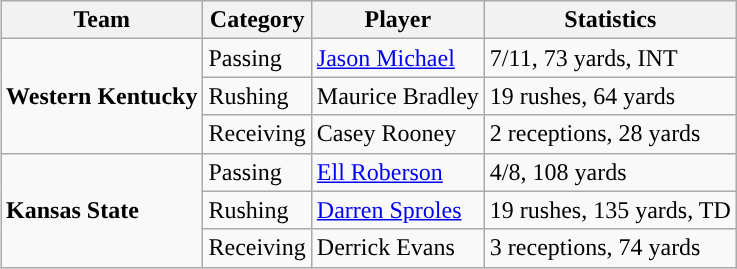<table class="wikitable" style="float: right;">
<tr>
<th>Team</th>
<th>Category</th>
<th>Player</th>
<th>Statistics</th>
</tr>
<tr>
<td rowspan=3><strong>Western Kentucky</strong></td>
<td>Passing</td>
<td><a href='#'>Jason Michael</a></td>
<td>7/11, 73 yards, INT</td>
</tr>
<tr>
<td>Rushing</td>
<td>Maurice Bradley</td>
<td>19 rushes, 64 yards</td>
</tr>
<tr>
<td>Receiving</td>
<td>Casey Rooney</td>
<td>2 receptions, 28 yards</td>
</tr>
<tr>
<td rowspan=3><strong>Kansas State</strong></td>
<td>Passing</td>
<td><a href='#'>Ell Roberson</a></td>
<td>4/8, 108 yards</td>
</tr>
<tr>
<td>Rushing</td>
<td><a href='#'>Darren Sproles</a></td>
<td>19 rushes, 135 yards, TD</td>
</tr>
<tr>
<td>Receiving</td>
<td>Derrick Evans</td>
<td>3 receptions, 74 yards</td>
</tr>
</table>
